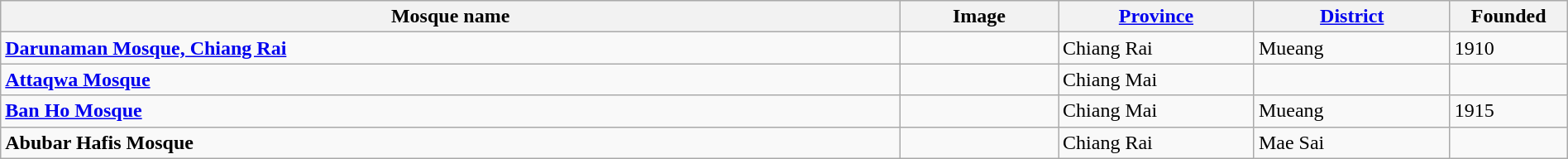<table class="wikitable sortable" width="100%">
<tr>
<th><strong>Mosque name</strong></th>
<th width="120px" class="unsortable"><strong>Image</strong></th>
<th width="12.5%"><a href='#'>Province</a></th>
<th width=12.5%><a href='#'>District</a></th>
<th width=7.5%><strong>Founded</strong></th>
</tr>
<tr>
<td><strong><a href='#'>Darunaman Mosque, Chiang Rai</a></strong></td>
<td></td>
<td>Chiang Rai</td>
<td>Mueang</td>
<td>1910</td>
</tr>
<tr>
<td><strong><a href='#'>Attaqwa Mosque</a></strong></td>
<td></td>
<td>Chiang Mai</td>
<td></td>
<td></td>
</tr>
<tr>
<td><strong><a href='#'>Ban Ho Mosque</a></strong></td>
<td></td>
<td>Chiang Mai</td>
<td>Mueang</td>
<td>1915</td>
</tr>
<tr>
<td><strong>Abubar Hafis Mosque</strong></td>
<td></td>
<td>Chiang Rai</td>
<td>Mae Sai</td>
<td></td>
</tr>
</table>
